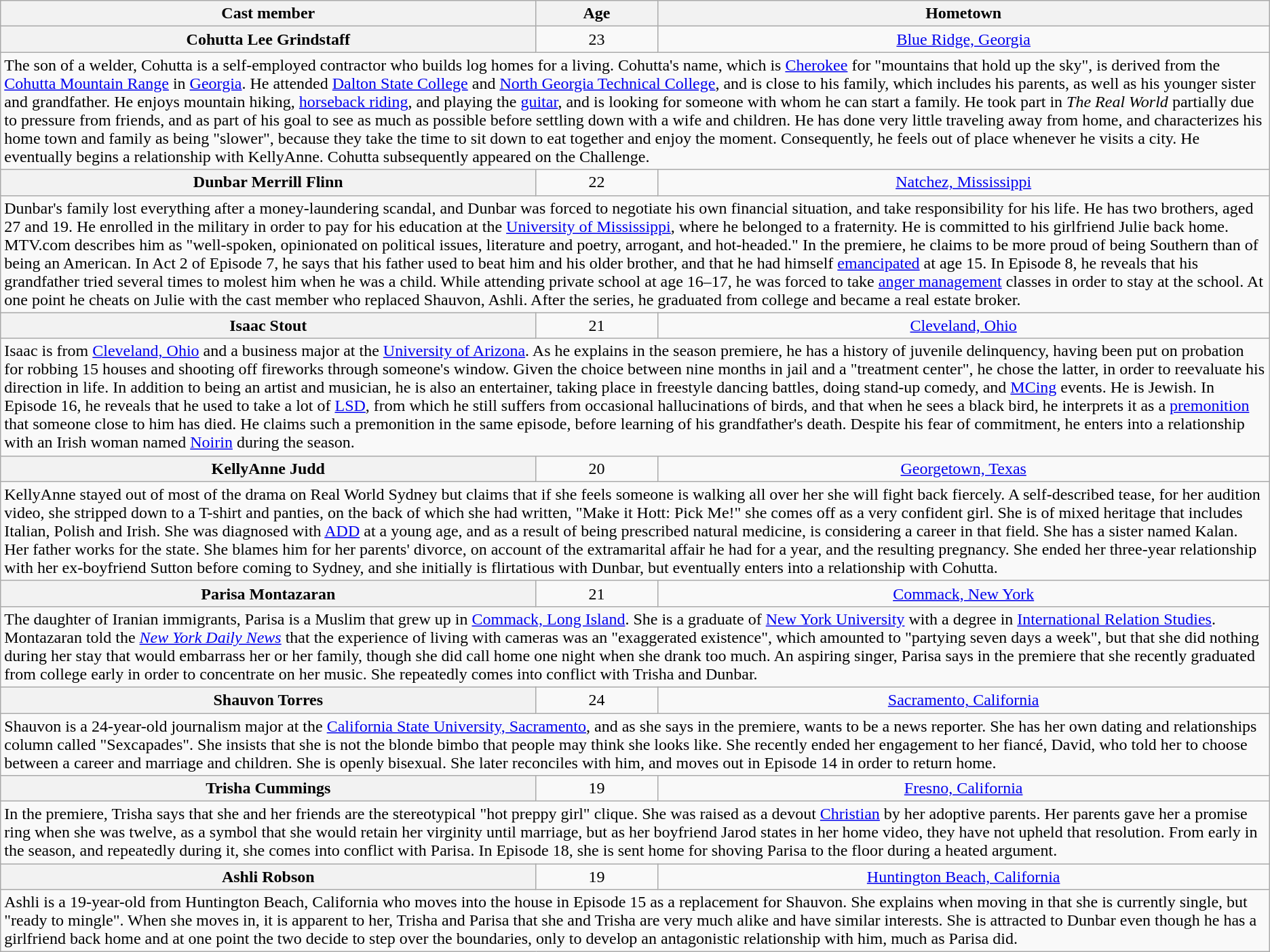<table class="wikitable sortable" style="text-align:center;">
<tr>
<th scope="col">Cast member</th>
<th scope="col">Age</th>
<th scope="col">Hometown</th>
</tr>
<tr>
<th scope="row">Cohutta Lee Grindstaff</th>
<td>23</td>
<td><a href='#'>Blue Ridge, Georgia</a></td>
</tr>
<tr class="expand-child">
<td align="left" colspan="3">The son of a welder, Cohutta is a self-employed contractor who builds log homes for a living. Cohutta's name, which is <a href='#'>Cherokee</a> for "mountains that hold up the sky", is derived from the <a href='#'>Cohutta Mountain Range</a> in <a href='#'>Georgia</a>.  He attended <a href='#'>Dalton State College</a> and <a href='#'>North Georgia Technical College</a>, and is close to his family, which includes his parents, as well as his younger sister and grandfather. He enjoys mountain hiking, <a href='#'>horseback riding</a>, and playing the <a href='#'>guitar</a>, and is looking for someone with whom he can start a family. He took part in <em>The Real World</em> partially due to pressure from friends, and as part of his goal to see as much as possible before settling down with a wife and children. He has done very little traveling away from home, and characterizes his home town and family as being "slower", because they take the time to sit down to eat together and enjoy the moment. Consequently, he feels out of place whenever he visits a city. He eventually begins a relationship with KellyAnne. Cohutta subsequently appeared on the Challenge.</td>
</tr>
<tr>
<th scope="row">Dunbar Merrill Flinn</th>
<td>22</td>
<td><a href='#'>Natchez, Mississippi</a></td>
</tr>
<tr class="expand-child">
<td align="left" colspan="3">Dunbar's family lost everything after a money-laundering scandal, and Dunbar was forced to negotiate his own financial situation, and take responsibility for his life. He has two brothers, aged 27 and 19. He enrolled in the military in order to pay for his education at the <a href='#'>University of Mississippi</a>, where he belonged to a fraternity. He is committed to his girlfriend Julie back home. MTV.com describes him as "well-spoken, opinionated on political issues, literature and poetry, arrogant, and hot-headed." In the premiere, he claims to be more proud of being Southern than of being an American. In Act 2 of Episode 7, he says that his father used to beat him and his older brother, and that he had himself <a href='#'>emancipated</a> at age 15. In Episode 8, he reveals that his grandfather tried several times to molest him when he was a child. While attending private school at age 16–17, he was forced to take <a href='#'>anger management</a> classes in order to stay at the school. At one point he cheats on Julie with the cast member who replaced Shauvon, Ashli.  After the series, he graduated from college and became a real estate broker.</td>
</tr>
<tr>
<th scope="row">Isaac Stout</th>
<td>21</td>
<td><a href='#'>Cleveland, Ohio</a></td>
</tr>
<tr class="expand-child">
<td align="left" colspan="3">Isaac is from <a href='#'>Cleveland, Ohio</a> and a business major at the <a href='#'>University of Arizona</a>. As he explains in the season premiere, he has a history of juvenile delinquency, having been put on probation for robbing 15 houses and shooting off fireworks through someone's window. Given the choice between nine months in jail and a "treatment center", he chose the latter, in order to reevaluate his direction in life. In addition to being an artist and musician, he is also an entertainer, taking place in freestyle dancing battles, doing stand-up comedy, and <a href='#'>MCing</a> events. He is Jewish. In Episode 16, he reveals that he used to take a lot of <a href='#'>LSD</a>, from which he still suffers from occasional hallucinations of birds, and that when he sees a black bird, he interprets it as a <a href='#'>premonition</a> that someone close to him has died. He claims such a premonition in the same episode, before learning of his grandfather's death. Despite his fear of commitment, he enters into a relationship with an Irish woman named <a href='#'>Noirin</a> during the season.</td>
</tr>
<tr>
<th scope="row">KellyAnne Judd</th>
<td>20</td>
<td><a href='#'>Georgetown, Texas</a></td>
</tr>
<tr class="expand-child">
<td align="left" colspan="3">KellyAnne stayed out of most of the drama on Real World Sydney but claims that if she feels someone is walking all over her she will fight back fiercely. A self-described tease, for her audition video, she stripped down to a T-shirt and panties, on the back of which she had written, "Make it Hott: Pick Me!" she comes off as a very confident girl. She is of mixed heritage that includes Italian, Polish and Irish. She was diagnosed with <a href='#'>ADD</a> at a young age, and as a result of being prescribed natural medicine, is considering a career in that field. She has a sister named Kalan. Her father works for the state. She blames him for her parents' divorce, on account of the extramarital affair he had for a year, and the resulting pregnancy. She ended her three-year relationship with her ex-boyfriend Sutton before coming to Sydney, and she initially is flirtatious with Dunbar, but eventually enters into a relationship with Cohutta.</td>
</tr>
<tr>
<th scope="row">Parisa Montazaran</th>
<td>21</td>
<td><a href='#'>Commack, New York</a></td>
</tr>
<tr class="expand-child">
<td align="left" colspan="3">The daughter of Iranian immigrants, Parisa is a Muslim that grew up in <a href='#'>Commack, Long Island</a>. She is a graduate of <a href='#'>New York University</a> with a degree in <a href='#'>International Relation Studies</a>. Montazaran told the <em><a href='#'>New York Daily News</a></em> that the experience of living with cameras was an "exaggerated existence", which amounted to "partying seven days a week", but that she did nothing during her stay that would embarrass her or her family, though she did call home one night when she drank too much. An aspiring singer, Parisa says in the premiere that she recently graduated from college early in order to concentrate on her music. She repeatedly comes into conflict with Trisha and Dunbar.</td>
</tr>
<tr>
<th scope="row">Shauvon Torres</th>
<td>24</td>
<td><a href='#'>Sacramento, California</a></td>
</tr>
<tr class="expand-child">
<td align="left" colspan="3">Shauvon is a 24-year-old journalism major at the <a href='#'>California State University, Sacramento</a>, and as she says in the premiere, wants to be a news reporter. She has her own dating and relationships column called "Sexcapades". She insists that she is not the blonde bimbo that people may think she looks like. She recently ended her engagement to her fiancé, David, who told her to choose between a career and marriage and children. She is openly bisexual. She later reconciles with him, and moves out in Episode 14 in order to return home.</td>
</tr>
<tr>
<th scope="row">Trisha Cummings</th>
<td>19</td>
<td><a href='#'>Fresno, California</a></td>
</tr>
<tr class="expand-child">
<td align="left" colspan="3">In the premiere, Trisha says that she and her friends are the stereotypical "hot preppy girl" clique. She was raised as a devout <a href='#'>Christian</a> by her adoptive parents. Her parents gave her a promise ring when she was twelve, as a symbol that she would retain her virginity until marriage, but as her boyfriend Jarod states in her home video, they have not upheld that resolution. From early in the season, and repeatedly during it, she comes into conflict with Parisa. In Episode 18, she is sent home for shoving Parisa to the floor during a heated argument.</td>
</tr>
<tr>
<th scope="row">Ashli Robson</th>
<td>19</td>
<td><a href='#'>Huntington Beach, California</a></td>
</tr>
<tr class="expand-child">
<td align="left" colspan="3">Ashli is a 19-year-old from Huntington Beach, California who moves into the house in Episode 15 as a replacement for Shauvon. She explains when moving in that she is currently single, but "ready to mingle". When she moves in, it is apparent to her, Trisha and Parisa that she and Trisha are very much alike and have similar interests. She is attracted to Dunbar even though he has a girlfriend back home and at one point the two decide to step over the boundaries, only to develop an antagonistic relationship with him, much as Parisa did.</td>
</tr>
</table>
